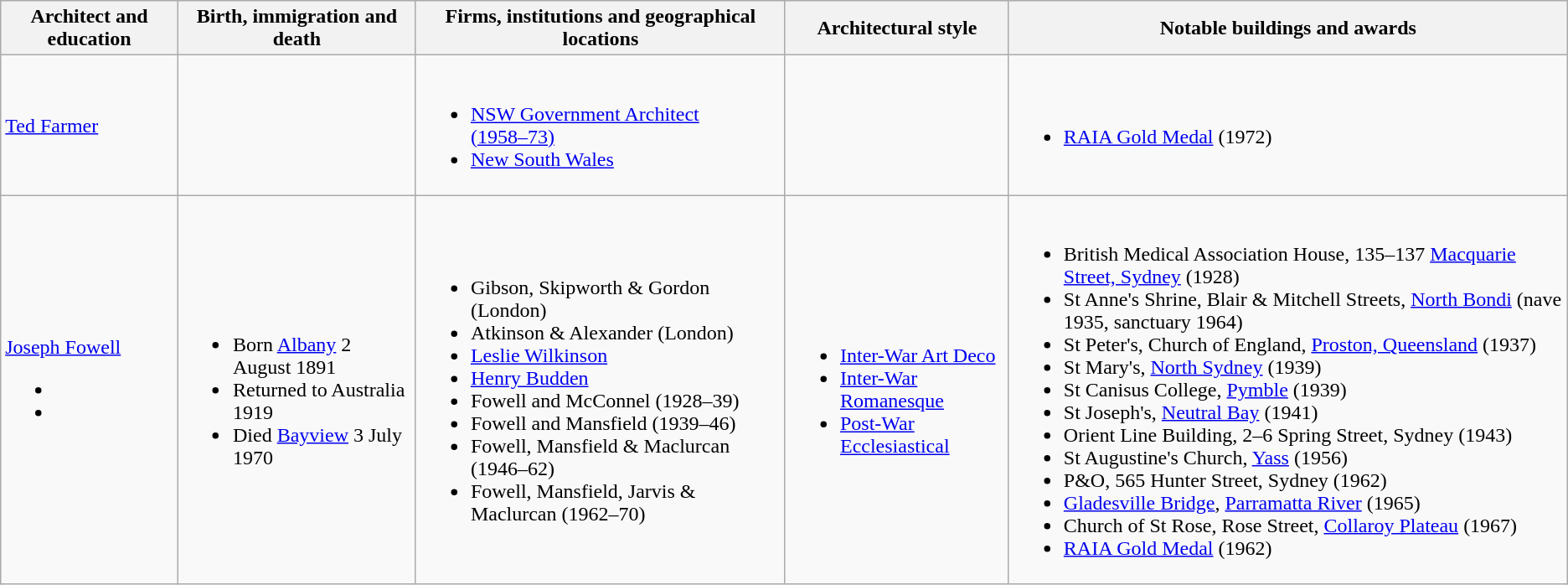<table class="wikitable">
<tr style="background:#efefef;">
<th>Architect and education</th>
<th>Birth, immigration and death</th>
<th>Firms, institutions and geographical locations</th>
<th>Architectural style</th>
<th>Notable buildings and awards</th>
</tr>
<tr>
<td><a href='#'>Ted Farmer</a></td>
<td></td>
<td><br><ul><li><a href='#'>NSW Government Architect<br>(1958–73)</a></li><li><a href='#'>New South Wales</a></li></ul></td>
<td></td>
<td><br><ul><li><a href='#'>RAIA Gold Medal</a> (1972)</li></ul></td>
</tr>
<tr>
<td><a href='#'>Joseph Fowell</a><br><ul><li></li><li></li></ul></td>
<td><br><ul><li>Born <a href='#'>Albany</a> 2 August 1891</li><li>Returned to Australia 1919</li><li>Died <a href='#'>Bayview</a> 3 July 1970</li></ul></td>
<td><br><ul><li>Gibson, Skipworth & Gordon (London)</li><li>Atkinson & Alexander (London)</li><li><a href='#'>Leslie Wilkinson</a></li><li><a href='#'>Henry Budden</a></li><li>Fowell and McConnel (1928–39)</li><li>Fowell and Mansfield (1939–46)</li><li>Fowell, Mansfield & Maclurcan (1946–62)</li><li>Fowell, Mansfield, Jarvis & Maclurcan (1962–70)</li></ul></td>
<td><br><ul><li><a href='#'>Inter-War Art Deco</a></li><li><a href='#'>Inter-War Romanesque</a></li><li><a href='#'>Post-War Ecclesiastical</a></li></ul></td>
<td><br><ul><li>British Medical Association House, 135–137 <a href='#'>Macquarie Street, Sydney</a> (1928)</li><li>St Anne's Shrine, Blair & Mitchell Streets, <a href='#'>North Bondi</a> (nave 1935, sanctuary 1964)</li><li>St Peter's, Church of England, <a href='#'>Proston, Queensland</a> (1937)</li><li>St Mary's, <a href='#'>North Sydney</a> (1939)</li><li>St Canisus College, <a href='#'>Pymble</a> (1939)</li><li>St Joseph's, <a href='#'>Neutral Bay</a> (1941)</li><li>Orient Line Building, 2–6 Spring Street, Sydney (1943)</li><li>St Augustine's Church, <a href='#'>Yass</a> (1956)</li><li>P&O, 565 Hunter Street, Sydney (1962)</li><li><a href='#'>Gladesville Bridge</a>, <a href='#'>Parramatta River</a> (1965)</li><li>Church of St Rose, Rose Street, <a href='#'>Collaroy Plateau</a> (1967)</li><li><a href='#'>RAIA Gold Medal</a> (1962)</li></ul></td>
</tr>
</table>
